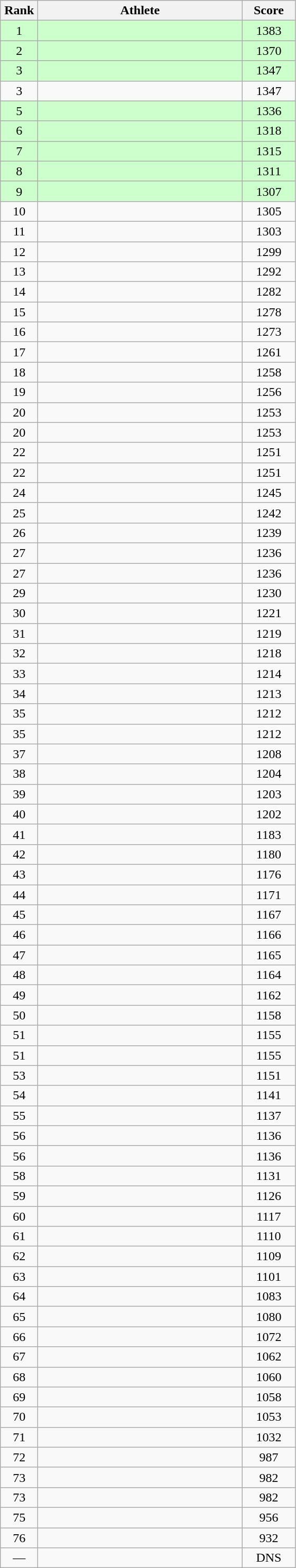<table class=wikitable style="text-align:center">
<tr>
<th width=40>Rank</th>
<th width=250>Athlete</th>
<th width=60>Score</th>
</tr>
<tr bgcolor="ccffcc">
<td>1</td>
<td align=left></td>
<td>1383</td>
</tr>
<tr bgcolor="ccffcc">
<td>2</td>
<td align=left></td>
<td>1370</td>
</tr>
<tr bgcolor="ccffcc">
<td>3</td>
<td align=left></td>
<td>1347</td>
</tr>
<tr>
<td>3</td>
<td align=left></td>
<td>1347</td>
</tr>
<tr bgcolor="ccffcc">
<td>5</td>
<td align=left></td>
<td>1336</td>
</tr>
<tr bgcolor="ccffcc">
<td>6</td>
<td align=left></td>
<td>1318</td>
</tr>
<tr bgcolor="ccffcc">
<td>7</td>
<td align=left></td>
<td>1315</td>
</tr>
<tr bgcolor="ccffcc">
<td>8</td>
<td align=left></td>
<td>1311</td>
</tr>
<tr bgcolor="ccffcc">
<td>9</td>
<td align=left></td>
<td>1307</td>
</tr>
<tr>
<td>10</td>
<td align=left></td>
<td>1305</td>
</tr>
<tr>
<td>11</td>
<td align=left></td>
<td>1303</td>
</tr>
<tr>
<td>12</td>
<td align=left></td>
<td>1299</td>
</tr>
<tr>
<td>13</td>
<td align=left></td>
<td>1292</td>
</tr>
<tr>
<td>14</td>
<td align=left></td>
<td>1282</td>
</tr>
<tr>
<td>15</td>
<td align=left></td>
<td>1278</td>
</tr>
<tr>
<td>16</td>
<td align=left></td>
<td>1273</td>
</tr>
<tr>
<td>17</td>
<td align=left></td>
<td>1261</td>
</tr>
<tr>
<td>18</td>
<td align=left></td>
<td>1258</td>
</tr>
<tr>
<td>19</td>
<td align=left></td>
<td>1256</td>
</tr>
<tr>
<td>20</td>
<td align=left></td>
<td>1253</td>
</tr>
<tr>
<td>20</td>
<td align=left></td>
<td>1253</td>
</tr>
<tr>
<td>22</td>
<td align=left></td>
<td>1251</td>
</tr>
<tr>
<td>22</td>
<td align=left></td>
<td>1251</td>
</tr>
<tr>
<td>24</td>
<td align=left></td>
<td>1245</td>
</tr>
<tr>
<td>25</td>
<td align=left></td>
<td>1242</td>
</tr>
<tr>
<td>26</td>
<td align=left></td>
<td>1239</td>
</tr>
<tr>
<td>27</td>
<td align=left></td>
<td>1236</td>
</tr>
<tr>
<td>27</td>
<td align=left></td>
<td>1236</td>
</tr>
<tr>
<td>29</td>
<td align=left></td>
<td>1230</td>
</tr>
<tr>
<td>30</td>
<td align=left></td>
<td>1221</td>
</tr>
<tr>
<td>31</td>
<td align=left></td>
<td>1219</td>
</tr>
<tr>
<td>32</td>
<td align=left></td>
<td>1218</td>
</tr>
<tr>
<td>33</td>
<td align=left></td>
<td>1214</td>
</tr>
<tr>
<td>34</td>
<td align=left></td>
<td>1213</td>
</tr>
<tr>
<td>35</td>
<td align=left></td>
<td>1212</td>
</tr>
<tr>
<td>35</td>
<td align=left></td>
<td>1212</td>
</tr>
<tr>
<td>37</td>
<td align=left></td>
<td>1208</td>
</tr>
<tr>
<td>38</td>
<td align=left></td>
<td>1204</td>
</tr>
<tr>
<td>39</td>
<td align=left></td>
<td>1203</td>
</tr>
<tr>
<td>40</td>
<td align=left></td>
<td>1202</td>
</tr>
<tr>
<td>41</td>
<td align=left></td>
<td>1183</td>
</tr>
<tr>
<td>42</td>
<td align=left></td>
<td>1180</td>
</tr>
<tr>
<td>43</td>
<td align=left></td>
<td>1176</td>
</tr>
<tr>
<td>44</td>
<td align=left></td>
<td>1171</td>
</tr>
<tr>
<td>45</td>
<td align=left></td>
<td>1167</td>
</tr>
<tr>
<td>46</td>
<td align=left></td>
<td>1166</td>
</tr>
<tr>
<td>47</td>
<td align=left></td>
<td>1165</td>
</tr>
<tr>
<td>48</td>
<td align=left></td>
<td>1164</td>
</tr>
<tr>
<td>49</td>
<td align=left></td>
<td>1162</td>
</tr>
<tr>
<td>50</td>
<td align=left></td>
<td>1158</td>
</tr>
<tr>
<td>51</td>
<td align=left></td>
<td>1155</td>
</tr>
<tr>
<td>51</td>
<td align=left></td>
<td>1155</td>
</tr>
<tr>
<td>53</td>
<td align=left></td>
<td>1151</td>
</tr>
<tr>
<td>54</td>
<td align=left></td>
<td>1141</td>
</tr>
<tr>
<td>55</td>
<td align=left></td>
<td>1137</td>
</tr>
<tr>
<td>56</td>
<td align=left></td>
<td>1136</td>
</tr>
<tr>
<td>56</td>
<td align=left></td>
<td>1136</td>
</tr>
<tr>
<td>58</td>
<td align=left></td>
<td>1131</td>
</tr>
<tr>
<td>59</td>
<td align=left></td>
<td>1126</td>
</tr>
<tr>
<td>60</td>
<td align=left></td>
<td>1117</td>
</tr>
<tr>
<td>61</td>
<td align=left></td>
<td>1110</td>
</tr>
<tr>
<td>62</td>
<td align=left></td>
<td>1109</td>
</tr>
<tr>
<td>63</td>
<td align=left></td>
<td>1101</td>
</tr>
<tr>
<td>64</td>
<td align=left></td>
<td>1083</td>
</tr>
<tr>
<td>65</td>
<td align=left></td>
<td>1080</td>
</tr>
<tr>
<td>66</td>
<td align=left></td>
<td>1072</td>
</tr>
<tr>
<td>67</td>
<td align=left></td>
<td>1062</td>
</tr>
<tr>
<td>68</td>
<td align=left></td>
<td>1060</td>
</tr>
<tr>
<td>69</td>
<td align=left></td>
<td>1058</td>
</tr>
<tr>
<td>70</td>
<td align=left></td>
<td>1053</td>
</tr>
<tr>
<td>71</td>
<td align=left></td>
<td>1032</td>
</tr>
<tr>
<td>72</td>
<td align=left></td>
<td>987</td>
</tr>
<tr>
<td>73</td>
<td align=left></td>
<td>982</td>
</tr>
<tr>
<td>73</td>
<td align=left></td>
<td>982</td>
</tr>
<tr>
<td>75</td>
<td align=left></td>
<td>956</td>
</tr>
<tr>
<td>76</td>
<td align=left></td>
<td>932</td>
</tr>
<tr>
<td>—</td>
<td align=left></td>
<td>DNS</td>
</tr>
</table>
